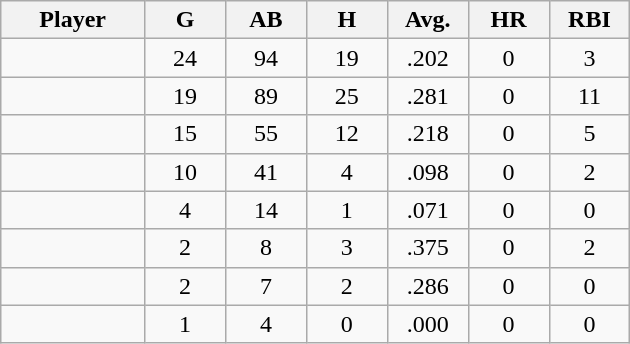<table class="wikitable sortable">
<tr>
<th bgcolor="#DDDDFF" width="16%">Player</th>
<th bgcolor="#DDDDFF" width="9%">G</th>
<th bgcolor="#DDDDFF" width="9%">AB</th>
<th bgcolor="#DDDDFF" width="9%">H</th>
<th bgcolor="#DDDDFF" width="9%">Avg.</th>
<th bgcolor="#DDDDFF" width="9%">HR</th>
<th bgcolor="#DDDDFF" width="9%">RBI</th>
</tr>
<tr align="center">
<td></td>
<td>24</td>
<td>94</td>
<td>19</td>
<td>.202</td>
<td>0</td>
<td>3</td>
</tr>
<tr align="center">
<td></td>
<td>19</td>
<td>89</td>
<td>25</td>
<td>.281</td>
<td>0</td>
<td>11</td>
</tr>
<tr align="center">
<td></td>
<td>15</td>
<td>55</td>
<td>12</td>
<td>.218</td>
<td>0</td>
<td>5</td>
</tr>
<tr align="center">
<td></td>
<td>10</td>
<td>41</td>
<td>4</td>
<td>.098</td>
<td>0</td>
<td>2</td>
</tr>
<tr align="center">
<td></td>
<td>4</td>
<td>14</td>
<td>1</td>
<td>.071</td>
<td>0</td>
<td>0</td>
</tr>
<tr align="center">
<td></td>
<td>2</td>
<td>8</td>
<td>3</td>
<td>.375</td>
<td>0</td>
<td>2</td>
</tr>
<tr align="center">
<td></td>
<td>2</td>
<td>7</td>
<td>2</td>
<td>.286</td>
<td>0</td>
<td>0</td>
</tr>
<tr align="center">
<td></td>
<td>1</td>
<td>4</td>
<td>0</td>
<td>.000</td>
<td>0</td>
<td>0</td>
</tr>
</table>
